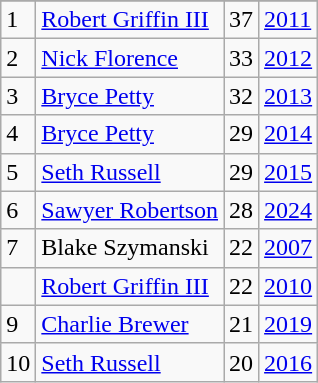<table class="wikitable">
<tr>
</tr>
<tr>
<td>1</td>
<td><a href='#'>Robert Griffin III</a></td>
<td>37</td>
<td><a href='#'>2011</a></td>
</tr>
<tr>
<td>2</td>
<td><a href='#'>Nick Florence</a></td>
<td>33</td>
<td><a href='#'>2012</a></td>
</tr>
<tr>
<td>3</td>
<td><a href='#'>Bryce Petty</a></td>
<td>32</td>
<td><a href='#'>2013</a></td>
</tr>
<tr>
<td>4</td>
<td><a href='#'>Bryce Petty</a></td>
<td>29</td>
<td><a href='#'>2014</a></td>
</tr>
<tr>
<td>5</td>
<td><a href='#'>Seth Russell</a></td>
<td>29</td>
<td><a href='#'>2015</a></td>
</tr>
<tr>
<td>6</td>
<td><a href='#'>Sawyer Robertson</a></td>
<td>28</td>
<td><a href='#'>2024</a></td>
</tr>
<tr>
<td>7</td>
<td>Blake Szymanski</td>
<td>22</td>
<td><a href='#'>2007</a></td>
</tr>
<tr>
<td></td>
<td><a href='#'>Robert Griffin III</a></td>
<td>22</td>
<td><a href='#'>2010</a></td>
</tr>
<tr>
<td>9</td>
<td><a href='#'>Charlie Brewer</a></td>
<td>21</td>
<td><a href='#'>2019</a></td>
</tr>
<tr>
<td>10</td>
<td><a href='#'>Seth Russell</a></td>
<td>20</td>
<td><a href='#'>2016</a></td>
</tr>
</table>
